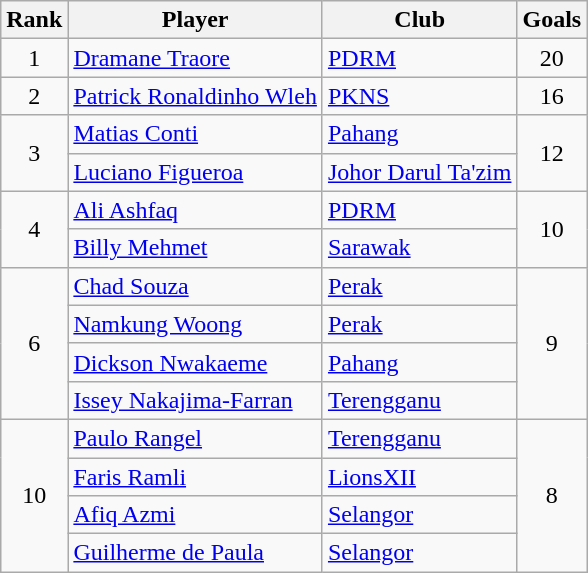<table class="wikitable" style="text-align:center">
<tr>
<th>Rank</th>
<th>Player</th>
<th>Club</th>
<th>Goals</th>
</tr>
<tr>
<td rowspan=1>1</td>
<td align="left"> <a href='#'>Dramane Traore</a></td>
<td align="left"><a href='#'>PDRM</a></td>
<td rowspan=1>20</td>
</tr>
<tr>
<td rowspan=1>2</td>
<td align="left"> <a href='#'>Patrick Ronaldinho Wleh</a></td>
<td align="left"><a href='#'>PKNS</a></td>
<td rowspan=1>16</td>
</tr>
<tr>
<td rowspan=2>3</td>
<td align="left"> <a href='#'>Matias Conti</a></td>
<td align="left"><a href='#'>Pahang</a></td>
<td rowspan=2>12</td>
</tr>
<tr>
<td align="left"> <a href='#'>Luciano Figueroa</a></td>
<td align="left"><a href='#'>Johor Darul Ta'zim</a></td>
</tr>
<tr>
<td rowspan=2>4</td>
<td align="left"> <a href='#'>Ali Ashfaq</a></td>
<td align="left"><a href='#'>PDRM</a></td>
<td rowspan=2>10</td>
</tr>
<tr>
<td align="left"> <a href='#'>Billy Mehmet</a></td>
<td align="left"><a href='#'>Sarawak</a></td>
</tr>
<tr>
<td rowspan=4>6</td>
<td align="left"> <a href='#'>Chad Souza</a></td>
<td align="left"><a href='#'>Perak</a></td>
<td rowspan=4>9</td>
</tr>
<tr>
<td align="left"> <a href='#'>Namkung Woong</a></td>
<td align="left"><a href='#'>Perak</a></td>
</tr>
<tr>
<td align="left"> <a href='#'>Dickson Nwakaeme</a></td>
<td align="left"><a href='#'>Pahang</a></td>
</tr>
<tr>
<td align="left"> <a href='#'>Issey Nakajima-Farran</a></td>
<td align="left"><a href='#'>Terengganu</a></td>
</tr>
<tr>
<td rowspan=4>10</td>
<td align="left"> <a href='#'>Paulo Rangel</a></td>
<td align="left"><a href='#'>Terengganu</a></td>
<td rowspan=4>8</td>
</tr>
<tr>
<td align="left"> <a href='#'>Faris Ramli</a></td>
<td align="left"><a href='#'>LionsXII</a></td>
</tr>
<tr>
<td align="left"> <a href='#'>Afiq Azmi</a></td>
<td align="left"><a href='#'>Selangor</a></td>
</tr>
<tr>
<td align="left"> <a href='#'>Guilherme de Paula</a></td>
<td align="left"><a href='#'>Selangor</a></td>
</tr>
</table>
